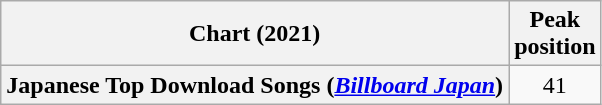<table class="wikitable sortable plainrowheaders" style="text-align:center">
<tr>
<th scope="col">Chart (2021)</th>
<th scope="col">Peak<br>position</th>
</tr>
<tr>
<th scope="row">Japanese Top Download Songs (<em><a href='#'>Billboard Japan</a></em>)</th>
<td>41</td>
</tr>
</table>
